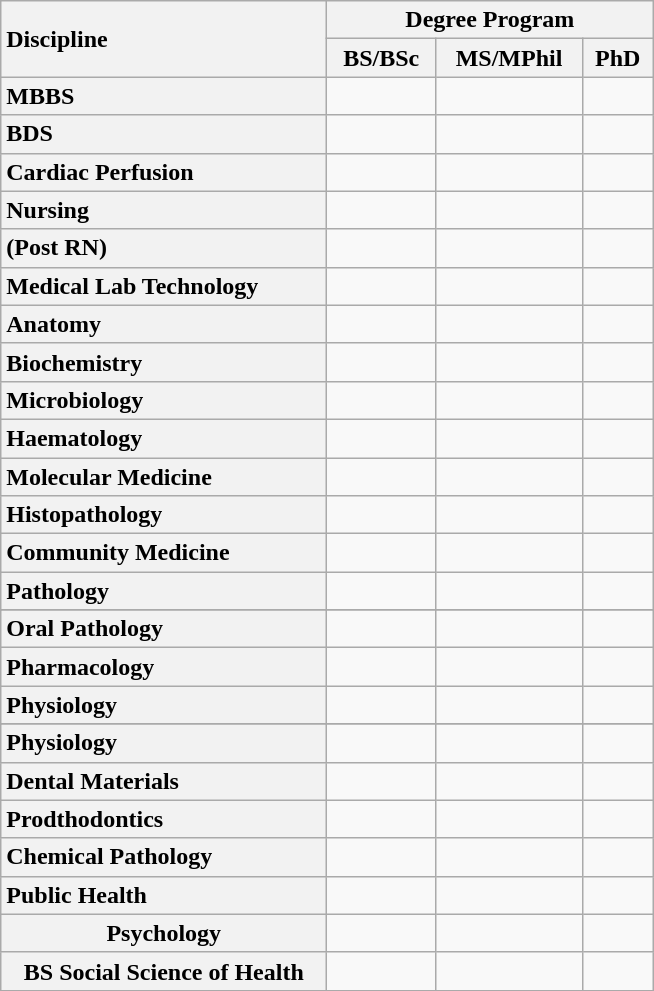<table class="wikitable" style="text-align:center;">
<tr>
<th rowspan="2" style="width:210px; text-align:left;">Discipline</th>
<th colspan="3" style="width:210px;">Degree Program</th>
</tr>
<tr>
<th>BS/BSc</th>
<th>MS/MPhil</th>
<th>PhD</th>
</tr>
<tr>
<th style="text-align:left">MBBS</th>
<td></td>
<td></td>
<td></td>
</tr>
<tr>
<th style="text-align:left">BDS</th>
<td></td>
<td></td>
<td></td>
</tr>
<tr>
<th style="text-align:left">Cardiac Perfusion</th>
<td></td>
<td></td>
<td></td>
</tr>
<tr>
<th style="text-align:left">Nursing</th>
<td></td>
<td></td>
<td></td>
</tr>
<tr>
<th style="text-align:left">(Post RN)</th>
<td></td>
<td></td>
<td></td>
</tr>
<tr>
<th style="text-align:left">Medical Lab Technology</th>
<td></td>
<td></td>
<td></td>
</tr>
<tr>
<th style="text-align:left">Anatomy</th>
<td></td>
<td></td>
<td></td>
</tr>
<tr>
<th style="text-align:left">Biochemistry</th>
<td></td>
<td></td>
<td></td>
</tr>
<tr>
<th style="text-align:left">Microbiology</th>
<td></td>
<td></td>
<td></td>
</tr>
<tr>
<th style="text-align:left">Haematology</th>
<td></td>
<td></td>
<td></td>
</tr>
<tr>
<th style="text-align:left">Molecular Medicine</th>
<td></td>
<td></td>
<td></td>
</tr>
<tr>
<th style="text-align:left">Histopathology</th>
<td></td>
<td></td>
<td></td>
</tr>
<tr>
<th style="text-align:left">Community Medicine</th>
<td></td>
<td></td>
<td></td>
</tr>
<tr>
<th style="text-align:left">Pathology</th>
<td></td>
<td></td>
<td></td>
</tr>
<tr>
</tr>
<tr>
</tr>
<tr>
<th style="text-align:left">Oral Pathology</th>
<td></td>
<td></td>
<td></td>
</tr>
<tr>
<th style="text-align:left">Pharmacology</th>
<td></td>
<td></td>
<td></td>
</tr>
<tr>
<th style="text-align:left">Physiology</th>
<td></td>
<td></td>
<td></td>
</tr>
<tr>
</tr>
<tr>
<th style="text-align:left">Physiology</th>
<td></td>
<td></td>
<td></td>
</tr>
<tr>
<th style="text-align:left">Dental Materials</th>
<td></td>
<td></td>
<td></td>
</tr>
<tr>
<th style="text-align:left">Prodthodontics</th>
<td></td>
<td></td>
<td></td>
</tr>
<tr>
<th style="text-align:left">Chemical Pathology</th>
<td></td>
<td></td>
<td></td>
</tr>
<tr>
<th style="text-align:left">Public Health</th>
<td></td>
<td></td>
<td></td>
</tr>
<tr>
<th>Psychology</th>
<td></td>
<td></td>
<td></td>
</tr>
<tr>
<th>BS Social Science of Health</th>
<td></td>
<td></td>
<td></td>
</tr>
<tr>
</tr>
</table>
